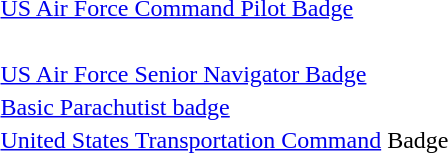<table>
<tr>
<td></td>
<td><a href='#'>US Air Force Command Pilot Badge</a></td>
</tr>
<tr>
<td><br></td>
</tr>
<tr>
<td><span></span></td>
<td><a href='#'>US Air Force Senior Navigator Badge</a></td>
</tr>
<tr>
<td></td>
<td><a href='#'>Basic Parachutist badge</a></td>
</tr>
<tr>
<td></td>
<td><a href='#'>United States Transportation Command</a> Badge</td>
</tr>
</table>
